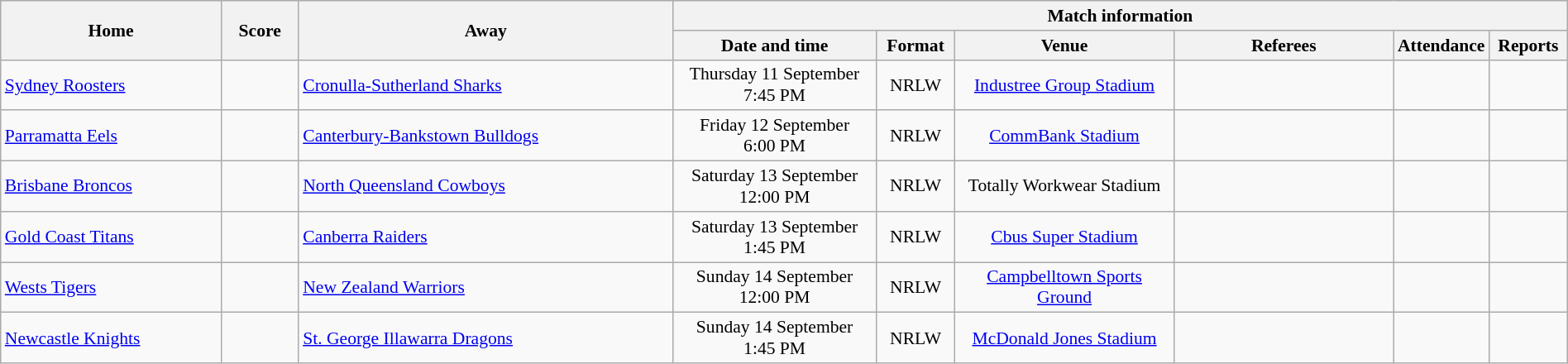<table class="wikitable" width="100%" style="border-collapse:collapse; font-size:90%; text-align:center;">
<tr>
<th rowspan="2">Home</th>
<th rowspan="2" text-align:center;>Score</th>
<th rowspan="2">Away</th>
<th colspan="6">Match information</th>
</tr>
<tr>
<th width="13%">Date and time</th>
<th width="5%">Format</th>
<th width="14%">Venue</th>
<th width="14%">Referees</th>
<th width="5%">Attendance</th>
<th width="5%">Reports</th>
</tr>
<tr>
<td align="left"> <a href='#'>Sydney Roosters</a></td>
<td></td>
<td align="left"> <a href='#'>Cronulla-Sutherland Sharks</a></td>
<td>Thursday 11 September<br>7:45 PM</td>
<td>NRLW<br></td>
<td><a href='#'>Industree Group Stadium</a></td>
<td></td>
<td></td>
<td></td>
</tr>
<tr>
<td align="left"> <a href='#'>Parramatta Eels</a></td>
<td></td>
<td align="left"> <a href='#'>Canterbury-Bankstown Bulldogs</a></td>
<td>Friday 12 September<br>6:00 PM</td>
<td>NRLW<br></td>
<td><a href='#'>CommBank Stadium</a></td>
<td></td>
<td></td>
<td></td>
</tr>
<tr>
<td align="left"> <a href='#'>Brisbane Broncos</a></td>
<td></td>
<td align="left"> <a href='#'>North Queensland Cowboys</a></td>
<td>Saturday 13 September<br>12:00 PM</td>
<td>NRLW<br></td>
<td>Totally Workwear Stadium</td>
<td></td>
<td></td>
<td></td>
</tr>
<tr>
<td align="left"> <a href='#'>Gold Coast Titans</a></td>
<td></td>
<td align="left"> <a href='#'>Canberra Raiders</a></td>
<td>Saturday 13 September<br>1:45 PM</td>
<td>NRLW<br></td>
<td><a href='#'>Cbus Super Stadium</a></td>
<td></td>
<td></td>
<td></td>
</tr>
<tr>
<td align="left"> <a href='#'>Wests Tigers</a></td>
<td></td>
<td align="left"> <a href='#'>New Zealand Warriors</a></td>
<td>Sunday 14 September<br>12:00 PM</td>
<td>NRLW<br></td>
<td><a href='#'>Campbelltown Sports Ground</a></td>
<td></td>
<td></td>
<td></td>
</tr>
<tr>
<td align="left"> <a href='#'>Newcastle Knights</a></td>
<td></td>
<td align="left"> <a href='#'>St. George Illawarra Dragons</a></td>
<td>Sunday 14 September<br>1:45 PM</td>
<td>NRLW<br></td>
<td><a href='#'>McDonald Jones Stadium</a></td>
<td></td>
<td></td>
<td></td>
</tr>
</table>
